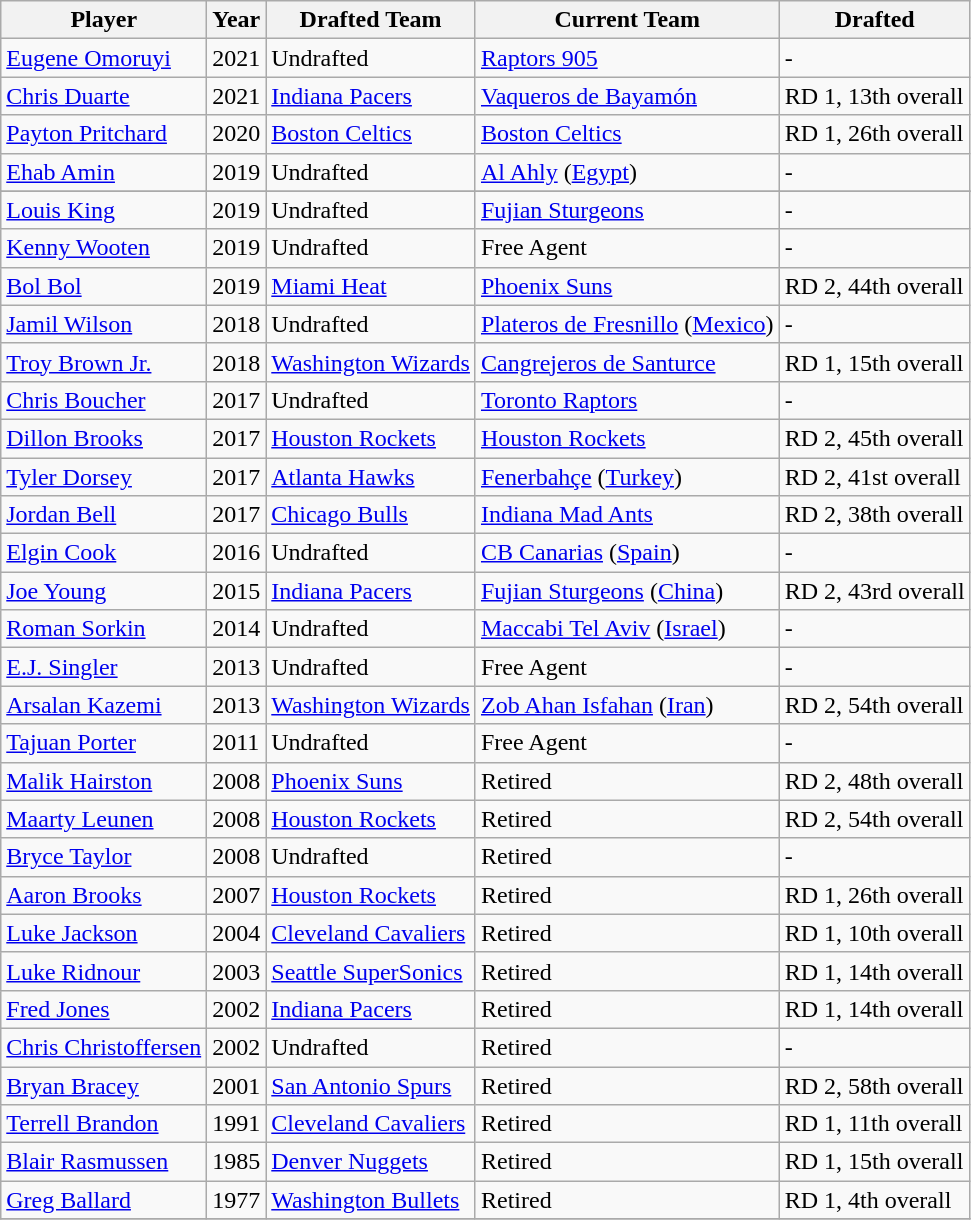<table class="wikitable">
<tr>
<th>Player</th>
<th>Year</th>
<th>Drafted Team</th>
<th>Current Team</th>
<th>Drafted</th>
</tr>
<tr>
<td><a href='#'>Eugene Omoruyi</a></td>
<td>2021</td>
<td>Undrafted</td>
<td><a href='#'>Raptors 905</a></td>
<td>-</td>
</tr>
<tr>
<td><a href='#'>Chris Duarte</a></td>
<td>2021</td>
<td><a href='#'>Indiana Pacers</a></td>
<td><a href='#'>Vaqueros de Bayamón</a></td>
<td>RD 1, 13th overall</td>
</tr>
<tr>
<td><a href='#'>Payton Pritchard</a></td>
<td>2020</td>
<td><a href='#'>Boston Celtics</a></td>
<td><a href='#'>Boston Celtics</a></td>
<td>RD 1, 26th overall</td>
</tr>
<tr>
<td><a href='#'>Ehab Amin</a></td>
<td>2019</td>
<td>Undrafted</td>
<td><a href='#'>Al Ahly</a> (<a href='#'>Egypt</a>)</td>
<td>-</td>
</tr>
<tr>
</tr>
<tr>
<td><a href='#'>Louis King</a></td>
<td>2019</td>
<td>Undrafted</td>
<td><a href='#'>Fujian Sturgeons</a></td>
<td>-</td>
</tr>
<tr>
<td><a href='#'>Kenny Wooten</a></td>
<td>2019</td>
<td>Undrafted</td>
<td>Free Agent</td>
<td>-</td>
</tr>
<tr>
<td><a href='#'>Bol Bol</a></td>
<td>2019</td>
<td><a href='#'>Miami Heat</a></td>
<td><a href='#'>Phoenix Suns</a></td>
<td>RD 2, 44th overall</td>
</tr>
<tr>
<td><a href='#'>Jamil Wilson</a></td>
<td>2018</td>
<td>Undrafted</td>
<td><a href='#'>Plateros de Fresnillo</a> (<a href='#'>Mexico</a>)</td>
<td>-</td>
</tr>
<tr>
<td><a href='#'>Troy Brown Jr.</a></td>
<td>2018</td>
<td><a href='#'>Washington Wizards</a></td>
<td><a href='#'>Cangrejeros de Santurce</a></td>
<td>RD 1, 15th overall</td>
</tr>
<tr>
<td><a href='#'>Chris Boucher</a></td>
<td>2017</td>
<td>Undrafted</td>
<td><a href='#'>Toronto Raptors</a></td>
<td>-</td>
</tr>
<tr>
<td><a href='#'>Dillon Brooks</a></td>
<td>2017</td>
<td><a href='#'>Houston Rockets</a></td>
<td><a href='#'>Houston Rockets</a></td>
<td>RD 2, 45th overall</td>
</tr>
<tr>
<td><a href='#'>Tyler Dorsey</a></td>
<td>2017</td>
<td><a href='#'>Atlanta Hawks</a></td>
<td><a href='#'>Fenerbahçe</a> (<a href='#'>Turkey</a>)</td>
<td>RD 2, 41st overall</td>
</tr>
<tr>
<td><a href='#'>Jordan Bell</a></td>
<td>2017</td>
<td><a href='#'>Chicago Bulls</a></td>
<td><a href='#'>Indiana Mad Ants</a></td>
<td>RD 2, 38th overall</td>
</tr>
<tr>
<td><a href='#'>Elgin Cook</a></td>
<td>2016</td>
<td>Undrafted</td>
<td><a href='#'>CB Canarias</a> (<a href='#'>Spain</a>)</td>
<td>-</td>
</tr>
<tr>
<td><a href='#'>Joe Young</a></td>
<td>2015</td>
<td><a href='#'>Indiana Pacers</a></td>
<td><a href='#'>Fujian Sturgeons</a> (<a href='#'>China</a>)</td>
<td>RD 2, 43rd overall</td>
</tr>
<tr>
<td><a href='#'>Roman Sorkin</a></td>
<td>2014</td>
<td>Undrafted</td>
<td><a href='#'>Maccabi Tel Aviv</a> (<a href='#'>Israel</a>)</td>
<td>-</td>
</tr>
<tr>
<td><a href='#'>E.J. Singler</a></td>
<td>2013</td>
<td>Undrafted</td>
<td>Free Agent</td>
<td>-</td>
</tr>
<tr>
<td><a href='#'>Arsalan Kazemi</a></td>
<td>2013</td>
<td><a href='#'>Washington Wizards</a></td>
<td><a href='#'>Zob Ahan Isfahan</a> (<a href='#'>Iran</a>)</td>
<td>RD 2, 54th overall</td>
</tr>
<tr>
<td><a href='#'>Tajuan Porter</a></td>
<td>2011</td>
<td>Undrafted</td>
<td>Free Agent</td>
<td>-</td>
</tr>
<tr>
<td><a href='#'>Malik Hairston</a></td>
<td>2008</td>
<td><a href='#'>Phoenix Suns</a></td>
<td>Retired</td>
<td>RD 2, 48th overall</td>
</tr>
<tr>
<td><a href='#'>Maarty Leunen</a></td>
<td>2008</td>
<td><a href='#'>Houston Rockets</a></td>
<td>Retired</td>
<td>RD 2, 54th overall</td>
</tr>
<tr>
<td><a href='#'>Bryce Taylor</a></td>
<td>2008</td>
<td>Undrafted</td>
<td>Retired</td>
<td>-</td>
</tr>
<tr>
<td><a href='#'>Aaron Brooks</a></td>
<td>2007</td>
<td><a href='#'>Houston Rockets</a></td>
<td>Retired</td>
<td>RD 1, 26th overall</td>
</tr>
<tr>
<td><a href='#'>Luke Jackson</a></td>
<td>2004</td>
<td><a href='#'>Cleveland Cavaliers</a></td>
<td>Retired</td>
<td>RD 1, 10th overall</td>
</tr>
<tr>
<td><a href='#'>Luke Ridnour</a></td>
<td>2003</td>
<td><a href='#'>Seattle SuperSonics</a></td>
<td>Retired</td>
<td>RD 1, 14th overall</td>
</tr>
<tr>
<td><a href='#'>Fred Jones</a></td>
<td>2002</td>
<td><a href='#'>Indiana Pacers</a></td>
<td>Retired</td>
<td>RD 1, 14th overall</td>
</tr>
<tr>
<td><a href='#'>Chris Christoffersen</a></td>
<td>2002</td>
<td>Undrafted</td>
<td>Retired</td>
<td>-</td>
</tr>
<tr>
<td><a href='#'>Bryan Bracey</a></td>
<td>2001</td>
<td><a href='#'>San Antonio Spurs</a></td>
<td>Retired</td>
<td>RD 2, 58th overall</td>
</tr>
<tr>
<td><a href='#'>Terrell Brandon</a></td>
<td>1991</td>
<td><a href='#'>Cleveland Cavaliers</a></td>
<td>Retired</td>
<td>RD 1, 11th overall</td>
</tr>
<tr>
<td><a href='#'>Blair Rasmussen</a></td>
<td>1985</td>
<td><a href='#'>Denver Nuggets</a></td>
<td>Retired</td>
<td>RD 1, 15th overall</td>
</tr>
<tr>
<td><a href='#'>Greg Ballard</a></td>
<td>1977</td>
<td><a href='#'>Washington Bullets</a></td>
<td>Retired</td>
<td>RD 1, 4th overall</td>
</tr>
<tr>
</tr>
</table>
